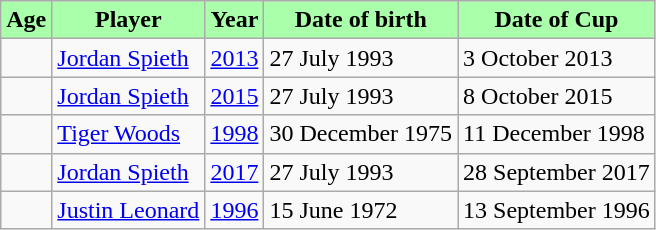<table class="wikitable">
<tr style="background:#aaffaa;">
<td align=center><strong>Age</strong></td>
<td align=center><strong>Player</strong></td>
<td align=center><strong>Year</strong></td>
<td align=center><strong>Date of birth</strong></td>
<td align=center><strong>Date of Cup</strong></td>
</tr>
<tr>
<td></td>
<td><a href='#'>Jordan Spieth</a></td>
<td><a href='#'>2013</a></td>
<td>27 July 1993</td>
<td>3 October 2013</td>
</tr>
<tr>
<td></td>
<td><a href='#'>Jordan Spieth</a></td>
<td><a href='#'>2015</a></td>
<td>27 July 1993</td>
<td>8 October 2015</td>
</tr>
<tr>
<td></td>
<td><a href='#'>Tiger Woods</a></td>
<td><a href='#'>1998</a></td>
<td>30 December 1975</td>
<td>11 December 1998</td>
</tr>
<tr>
<td></td>
<td><a href='#'>Jordan Spieth</a></td>
<td><a href='#'>2017</a></td>
<td>27 July 1993</td>
<td>28 September 2017</td>
</tr>
<tr>
<td></td>
<td><a href='#'>Justin Leonard</a></td>
<td><a href='#'>1996</a></td>
<td>15 June 1972</td>
<td>13 September 1996</td>
</tr>
</table>
